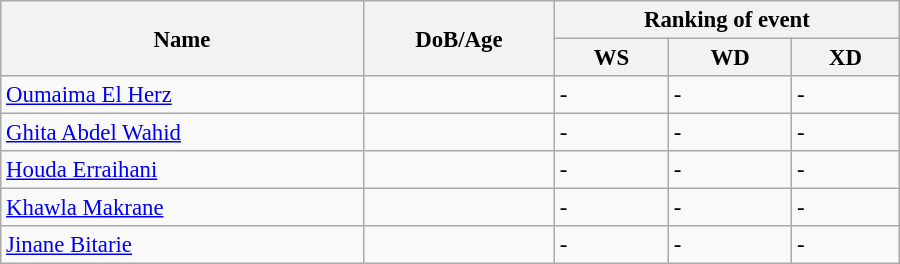<table class="wikitable" style="width:600px; font-size:95%;">
<tr>
<th rowspan="2" align="left">Name</th>
<th rowspan="2" align="left">DoB/Age</th>
<th colspan="3" align="center">Ranking of event</th>
</tr>
<tr>
<th align="center">WS</th>
<th>WD</th>
<th align="center">XD</th>
</tr>
<tr>
<td><a href='#'>Oumaima El Herz</a></td>
<td></td>
<td>-</td>
<td>-</td>
<td>-</td>
</tr>
<tr>
<td><a href='#'>Ghita Abdel Wahid</a></td>
<td></td>
<td>-</td>
<td>-</td>
<td>-</td>
</tr>
<tr>
<td><a href='#'>Houda Erraihani</a></td>
<td></td>
<td>-</td>
<td>-</td>
<td>-</td>
</tr>
<tr>
<td><a href='#'>Khawla Makrane</a></td>
<td></td>
<td>-</td>
<td>-</td>
<td>-</td>
</tr>
<tr>
<td><a href='#'>Jinane Bitarie</a></td>
<td></td>
<td>-</td>
<td>-</td>
<td>-</td>
</tr>
</table>
